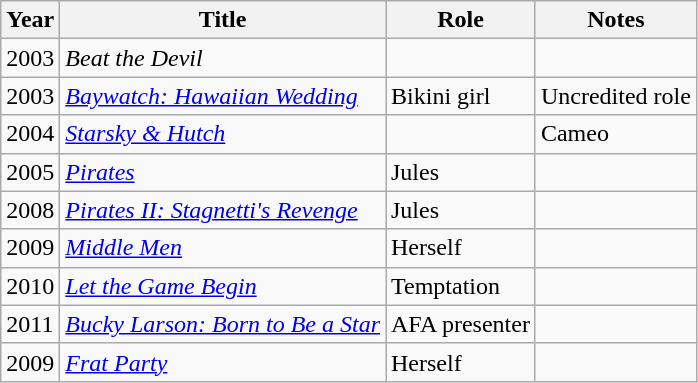<table class="wikitable sortable">
<tr>
<th>Year</th>
<th>Title</th>
<th>Role</th>
<th class="unsortable">Notes</th>
</tr>
<tr>
<td>2003</td>
<td><em>Beat the Devil</em></td>
<td></td>
<td></td>
</tr>
<tr>
<td>2003</td>
<td><em><a href='#'>Baywatch: Hawaiian Wedding</a></em></td>
<td>Bikini girl</td>
<td>Uncredited role</td>
</tr>
<tr>
<td>2004</td>
<td><em><a href='#'>Starsky & Hutch</a></em></td>
<td></td>
<td>Cameo</td>
</tr>
<tr>
<td>2005</td>
<td><em><a href='#'>Pirates</a></em></td>
<td>Jules</td>
<td></td>
</tr>
<tr>
<td>2008</td>
<td><em><a href='#'>Pirates II: Stagnetti's Revenge</a></em></td>
<td>Jules</td>
<td></td>
</tr>
<tr>
<td>2009</td>
<td><em><a href='#'>Middle Men</a></em></td>
<td>Herself</td>
<td></td>
</tr>
<tr>
<td>2010</td>
<td><em><a href='#'>Let the Game Begin</a></em></td>
<td>Temptation</td>
<td></td>
</tr>
<tr>
<td>2011</td>
<td><em><a href='#'>Bucky Larson: Born to Be a Star</a></em></td>
<td>AFA presenter</td>
<td></td>
</tr>
<tr>
<td>2009</td>
<td><em><a href='#'>Frat Party</a></em></td>
<td>Herself</td>
<td></td>
</tr>
</table>
